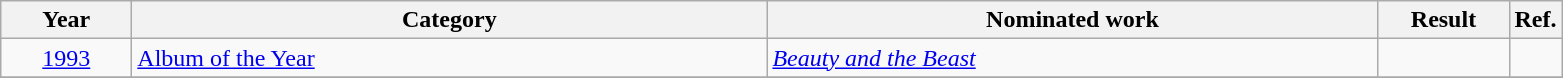<table class=wikitable>
<tr>
<th scope="col" style="width:5em;">Year</th>
<th scope="col" style="width:26em;">Category</th>
<th scope="col" style="width:25em;">Nominated work</th>
<th scope="col" style="width:5em;">Result</th>
<th>Ref.</th>
</tr>
<tr>
<td style="text-align:center;"><a href='#'>1993</a></td>
<td><a href='#'>Album of the Year</a></td>
<td><em><a href='#'>Beauty and the Beast</a></em></td>
<td></td>
<td></td>
</tr>
<tr>
</tr>
</table>
